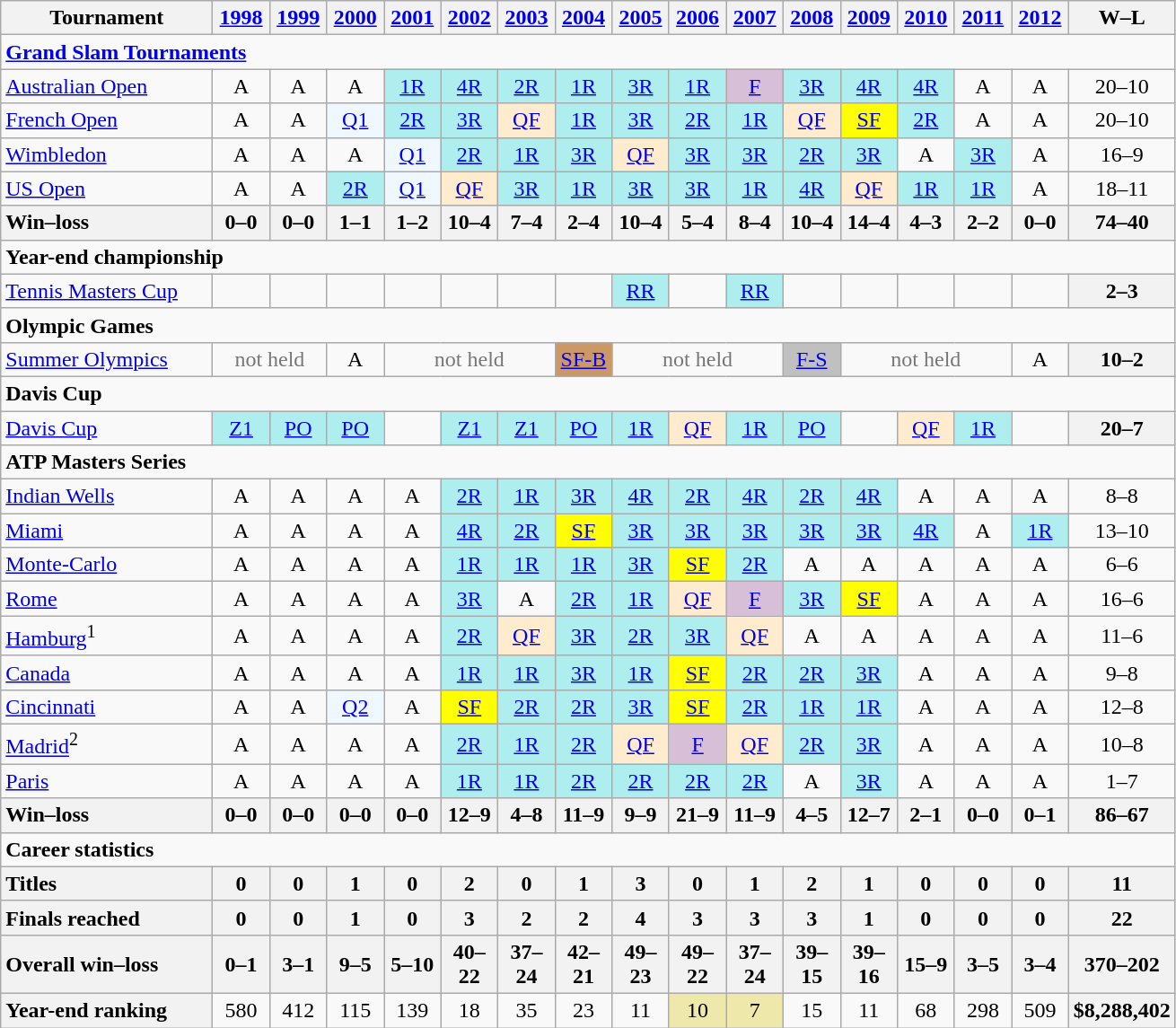<table class=wikitable style=text-align:center>
<tr>
<th width=150>Tournament</th>
<th width=35><a href='#'>1998</a></th>
<th width=35><a href='#'>1999</a></th>
<th width=35><a href='#'>2000</a></th>
<th width=35><a href='#'>2001</a></th>
<th width=35><a href='#'>2002</a></th>
<th width=35><a href='#'>2003</a></th>
<th width=35><a href='#'>2004</a></th>
<th width=35><a href='#'>2005</a></th>
<th width=35><a href='#'>2006</a></th>
<th width=35><a href='#'>2007</a></th>
<th width=35><a href='#'>2008</a></th>
<th width=35><a href='#'>2009</a></th>
<th width=35><a href='#'>2010</a></th>
<th width=35><a href='#'>2011</a></th>
<th width=35><a href='#'>2012</a></th>
<th width=70>W–L</th>
</tr>
<tr>
<td colspan=20 align=left><a href='#'><strong>Grand Slam Tournaments</strong></a></td>
</tr>
<tr>
<td align=left><a href='#'>Australian Open</a></td>
<td>A</td>
<td>A</td>
<td>A</td>
<td bgcolor=#afeeee><a href='#'>1R</a></td>
<td bgcolor=#afeeee><a href='#'>4R</a></td>
<td bgcolor=#afeeee><a href='#'>2R</a></td>
<td bgcolor=#afeeee><a href='#'>1R</a></td>
<td bgcolor=#afeeee><a href='#'>3R</a></td>
<td bgcolor=#afeeee><a href='#'>1R</a></td>
<td bgcolor=thistle><a href='#'>F</a></td>
<td bgcolor=#afeeee><a href='#'>3R</a></td>
<td bgcolor=#afeeee><a href='#'>4R</a></td>
<td bgcolor=#afeeee><a href='#'>4R</a></td>
<td>A</td>
<td>A</td>
<td>20–10</td>
</tr>
<tr>
<td align=left><a href='#'>French Open</a></td>
<td>A</td>
<td>A</td>
<td bgcolor=#f0f8ff><a href='#'>Q1</a></td>
<td bgcolor=#afeeee><a href='#'>2R</a></td>
<td bgcolor=#afeeee><a href='#'>3R</a></td>
<td bgcolor=#ffebcd><a href='#'>QF</a></td>
<td bgcolor=#afeeee><a href='#'>1R</a></td>
<td bgcolor=#afeeee><a href='#'>3R</a></td>
<td bgcolor=#afeeee><a href='#'>2R</a></td>
<td bgcolor=#afeeee><a href='#'>1R</a></td>
<td bgcolor=#ffebcd><a href='#'>QF</a></td>
<td bgcolor=yellow><a href='#'>SF</a></td>
<td bgcolor=#afeeee><a href='#'>2R</a></td>
<td>A</td>
<td>A</td>
<td>20–10</td>
</tr>
<tr>
<td align=left><a href='#'>Wimbledon</a></td>
<td>A</td>
<td>A</td>
<td>A</td>
<td bgcolor=#f0f8ff><a href='#'>Q1</a></td>
<td bgcolor=#afeeee><a href='#'>2R</a></td>
<td bgcolor=#afeeee><a href='#'>1R</a></td>
<td bgcolor=#afeeee><a href='#'>3R</a></td>
<td bgcolor=#ffebcd><a href='#'>QF</a></td>
<td bgcolor=#afeeee><a href='#'>3R</a></td>
<td bgcolor=#afeeee><a href='#'>3R</a></td>
<td bgcolor=#afeeee><a href='#'>2R</a></td>
<td bgcolor=#afeeee><a href='#'>3R</a></td>
<td>A</td>
<td bgcolor=#afeeee><a href='#'>3R</a></td>
<td>A</td>
<td>16–9</td>
</tr>
<tr>
<td align=left><a href='#'>US Open</a></td>
<td>A</td>
<td>A</td>
<td bgcolor=#afeeee><a href='#'>2R</a></td>
<td bgcolor=#f0f8ff><a href='#'>Q1</a></td>
<td bgcolor=#ffebcd><a href='#'>QF</a></td>
<td bgcolor=#afeeee><a href='#'>3R</a></td>
<td bgcolor=#afeeee><a href='#'>1R</a></td>
<td bgcolor=#afeeee><a href='#'>3R</a></td>
<td bgcolor=#afeeee><a href='#'>3R</a></td>
<td bgcolor=#afeeee><a href='#'>1R</a></td>
<td bgcolor=#afeeee><a href='#'>4R</a></td>
<td bgcolor=#ffebcd><a href='#'>QF</a></td>
<td bgcolor=#afeeee><a href='#'>1R</a></td>
<td bgcolor=#afeeee><a href='#'>1R</a></td>
<td>A</td>
<td>18–11</td>
</tr>
<tr>
<th style=text-align:left>Win–loss</th>
<th>0–0</th>
<th>0–0</th>
<th>1–1</th>
<th>1–2</th>
<th>10–4</th>
<th>7–4</th>
<th>2–4</th>
<th>10–4</th>
<th>5–4</th>
<th>8–4</th>
<th>10–4</th>
<th>14–4</th>
<th>4–3</th>
<th>2–2</th>
<th>0–0</th>
<th>74–40</th>
</tr>
<tr>
<td colspan=20 align=left><strong>Year-end championship</strong></td>
</tr>
<tr>
<td align=left><a href='#'>Tennis Masters Cup</a></td>
<td></td>
<td></td>
<td></td>
<td></td>
<td></td>
<td></td>
<td></td>
<td bgcolor=#afeeee><a href='#'>RR</a></td>
<td></td>
<td bgcolor=#afeeee><a href='#'>RR</a></td>
<td></td>
<td></td>
<td></td>
<td></td>
<td></td>
<th>2–3</th>
</tr>
<tr>
<td colspan=20 align=left><strong>Olympic Games</strong></td>
</tr>
<tr>
<td align=left><a href='#'>Summer Olympics</a></td>
<td colspan=2 style=color:#767676>not held</td>
<td>A</td>
<td colspan=3 style=color:#767676>not held</td>
<td bgcolor=#cc9966><a href='#'>SF-B</a></td>
<td colspan=3 style=color:#767676>not held</td>
<td bgcolor=silver><a href='#'>F-S</a></td>
<td colspan=3 style=color:#767676>not held</td>
<td>A</td>
<th>10–2</th>
</tr>
<tr>
<td colspan=20 align=left><strong>Davis Cup</strong></td>
</tr>
<tr>
<td align=left><a href='#'>Davis Cup</a></td>
<td bgcolor=#afeeee><a href='#'>Z1</a></td>
<td bgcolor=#afeeee><a href='#'>PO</a></td>
<td bgcolor=#afeeee><a href='#'>PO</a></td>
<td></td>
<td bgcolor=#afeeee><a href='#'>Z1</a></td>
<td bgcolor=#afeeee><a href='#'>Z1</a></td>
<td bgcolor=#afeeee><a href='#'>PO</a></td>
<td bgcolor=#afeeee><a href='#'>1R</a></td>
<td bgcolor=#ffebcd><a href='#'>QF</a></td>
<td bgcolor=#afeeee><a href='#'>1R</a></td>
<td bgcolor=#afeeee><a href='#'>PO</a></td>
<td></td>
<td bgcolor=#ffebcd><a href='#'>QF</a></td>
<td bgcolor=#afeeee><a href='#'>1R</a></td>
<td></td>
<th>20–7</th>
</tr>
<tr>
<td colspan=20 align=left><strong>ATP Masters Series</strong></td>
</tr>
<tr>
<td align=left><a href='#'>Indian Wells</a></td>
<td>A</td>
<td>A</td>
<td>A</td>
<td>A</td>
<td bgcolor=#afeeee><a href='#'>2R</a></td>
<td bgcolor=#afeeee><a href='#'>1R</a></td>
<td bgcolor=#afeeee><a href='#'>3R</a></td>
<td bgcolor=#afeeee><a href='#'>4R</a></td>
<td bgcolor=#afeeee><a href='#'>2R</a></td>
<td bgcolor=#afeeee><a href='#'>4R</a></td>
<td bgcolor=#afeeee><a href='#'>2R</a></td>
<td bgcolor=#afeeee><a href='#'>4R</a></td>
<td>A</td>
<td>A</td>
<td>A</td>
<td>8–8</td>
</tr>
<tr>
<td align=left><a href='#'>Miami</a></td>
<td>A</td>
<td>A</td>
<td>A</td>
<td>A</td>
<td bgcolor=#afeeee><a href='#'>4R</a></td>
<td bgcolor=#afeeee><a href='#'>2R</a></td>
<td bgcolor=yellow><a href='#'>SF</a></td>
<td bgcolor=#afeeee><a href='#'>3R</a></td>
<td bgcolor=#afeeee><a href='#'>3R</a></td>
<td bgcolor=#afeeee><a href='#'>3R</a></td>
<td bgcolor=#afeeee><a href='#'>3R</a></td>
<td bgcolor=#afeeee><a href='#'>3R</a></td>
<td bgcolor=#afeeee><a href='#'>4R</a></td>
<td>A</td>
<td bgcolor=#afeeee><a href='#'>1R</a></td>
<td>13–10</td>
</tr>
<tr>
<td align=left><a href='#'>Monte-Carlo</a></td>
<td>A</td>
<td>A</td>
<td>A</td>
<td>A</td>
<td bgcolor=#afeeee><a href='#'>1R</a></td>
<td bgcolor=#afeeee><a href='#'>1R</a></td>
<td bgcolor=#afeeee><a href='#'>1R</a></td>
<td bgcolor=#afeeee><a href='#'>3R</a></td>
<td bgcolor=yellow><a href='#'>SF</a></td>
<td bgcolor=#afeeee><a href='#'>2R</a></td>
<td>A</td>
<td>A</td>
<td>A</td>
<td>A</td>
<td>A</td>
<td>6–6</td>
</tr>
<tr>
<td align=left><a href='#'>Rome</a></td>
<td>A</td>
<td>A</td>
<td>A</td>
<td>A</td>
<td bgcolor=#afeeee><a href='#'>3R</a></td>
<td>A</td>
<td bgcolor=#afeeee><a href='#'>2R</a></td>
<td bgcolor=#afeeee><a href='#'>1R</a></td>
<td bgcolor=#ffebcd><a href='#'>QF</a></td>
<td bgcolor=thistle><a href='#'>F</a></td>
<td bgcolor=#afeeee><a href='#'>3R</a></td>
<td bgcolor=yellow><a href='#'>SF</a></td>
<td>A</td>
<td>A</td>
<td>A</td>
<td>16–6</td>
</tr>
<tr>
<td align=left><a href='#'>Hamburg</a><sup>1</sup></td>
<td>A</td>
<td>A</td>
<td>A</td>
<td>A</td>
<td bgcolor=#afeeee><a href='#'>2R</a></td>
<td bgcolor=#ffebcd><a href='#'>QF</a></td>
<td bgcolor=#afeeee><a href='#'>3R</a></td>
<td bgcolor=#afeeee><a href='#'>2R</a></td>
<td bgcolor=#afeeee><a href='#'>3R</a></td>
<td bgcolor=#ffebcd><a href='#'>QF</a></td>
<td>A</td>
<td>A</td>
<td>A</td>
<td>A</td>
<td>A</td>
<td>11–6</td>
</tr>
<tr>
<td align=left><a href='#'>Canada</a></td>
<td>A</td>
<td>A</td>
<td>A</td>
<td>A</td>
<td bgcolor=#afeeee><a href='#'>1R</a></td>
<td bgcolor=#afeeee><a href='#'>1R</a></td>
<td bgcolor=#afeeee><a href='#'>3R</a></td>
<td bgcolor=#afeeee><a href='#'>1R</a></td>
<td bgcolor=yellow><a href='#'>SF</a></td>
<td bgcolor=#afeeee><a href='#'>2R</a></td>
<td bgcolor=#afeeee><a href='#'>2R</a></td>
<td bgcolor=#afeeee><a href='#'>3R</a></td>
<td>A</td>
<td>A</td>
<td>A</td>
<td>9–8</td>
</tr>
<tr>
<td align=left><a href='#'>Cincinnati</a></td>
<td>A</td>
<td>A</td>
<td bgcolor=#f0f8ff><a href='#'>Q2</a></td>
<td>A</td>
<td bgcolor=yellow><a href='#'>SF</a></td>
<td bgcolor=#afeeee><a href='#'>2R</a></td>
<td bgcolor=#afeeee><a href='#'>2R</a></td>
<td bgcolor=#afeeee><a href='#'>3R</a></td>
<td bgcolor=yellow><a href='#'>SF</a></td>
<td bgcolor=#afeeee><a href='#'>2R</a></td>
<td bgcolor=#afeeee><a href='#'>1R</a></td>
<td bgcolor=#afeeee><a href='#'>1R</a></td>
<td>A</td>
<td>A</td>
<td>A</td>
<td>12–8</td>
</tr>
<tr>
<td align=left><a href='#'>Madrid</a><sup>2</sup></td>
<td>A</td>
<td>A</td>
<td>A</td>
<td>A</td>
<td bgcolor=#afeeee><a href='#'>2R</a></td>
<td bgcolor=#afeeee><a href='#'>1R</a></td>
<td bgcolor=#afeeee><a href='#'>2R</a></td>
<td bgcolor=#ffebcd><a href='#'>QF</a></td>
<td bgcolor=thistle><a href='#'>F</a></td>
<td bgcolor=#ffebcd><a href='#'>QF</a></td>
<td bgcolor=#afeeee><a href='#'>2R</a></td>
<td bgcolor=#afeeee><a href='#'>3R</a></td>
<td>A</td>
<td>A</td>
<td>A</td>
<td>10–8</td>
</tr>
<tr>
<td align=left><a href='#'>Paris</a></td>
<td>A</td>
<td>A</td>
<td>A</td>
<td>A</td>
<td bgcolor=#afeeee><a href='#'>1R</a></td>
<td bgcolor=#afeeee><a href='#'>1R</a></td>
<td bgcolor=#afeeee><a href='#'>2R</a></td>
<td bgcolor=#afeeee><a href='#'>2R</a></td>
<td bgcolor=#afeeee><a href='#'>2R</a></td>
<td bgcolor=#afeeee><a href='#'>2R</a></td>
<td>A</td>
<td bgcolor=#afeeee><a href='#'>3R</a></td>
<td>A</td>
<td>A</td>
<td>A</td>
<td>1–7</td>
</tr>
<tr>
<th style=text-align:left>Win–loss</th>
<th>0–0</th>
<th>0–0</th>
<th>0–0</th>
<th>0–0</th>
<th>12–9</th>
<th>4–8</th>
<th>11–9</th>
<th>9–9</th>
<th>21–9</th>
<th>11–9</th>
<th>4–5</th>
<th>12–7</th>
<th>2–1</th>
<th>0–0</th>
<th>0–1</th>
<th>86–67</th>
</tr>
<tr>
<td colspan=20 align=left><strong>Career statistics</strong></td>
</tr>
<tr>
<th style=text-align:left>Titles</th>
<th>0</th>
<th>0</th>
<th>1</th>
<th>0</th>
<th>2</th>
<th>0</th>
<th>1</th>
<th>3</th>
<th>0</th>
<th>1</th>
<th>2</th>
<th>1</th>
<th>0</th>
<th>0</th>
<th>0</th>
<th>11</th>
</tr>
<tr>
<th style=text-align:left>Finals reached</th>
<th>0</th>
<th>0</th>
<th>1</th>
<th>0</th>
<th>3</th>
<th>2</th>
<th>2</th>
<th>4</th>
<th>3</th>
<th>3</th>
<th>3</th>
<th>1</th>
<th>0</th>
<th>0</th>
<th>0</th>
<th>22</th>
</tr>
<tr>
<th style=text-align:left>Overall win–loss</th>
<th>0–1</th>
<th>3–1</th>
<th>9–5</th>
<th>5–10</th>
<th>40–22</th>
<th>37–24</th>
<th>42–21</th>
<th>49–23</th>
<th>49–22</th>
<th>37–24</th>
<th>39–15</th>
<th>39–16</th>
<th>15–9</th>
<th>3–5</th>
<th>3–4</th>
<th>370–202</th>
</tr>
<tr>
<th style=text-align:left>Year-end ranking</th>
<td>580</td>
<td>412</td>
<td>115</td>
<td>139</td>
<td>18</td>
<td>35</td>
<td>23</td>
<td>11</td>
<td bgcolor=#eee8aa>10</td>
<td bgcolor=#eee8aa>7</td>
<td>15</td>
<td>11</td>
<td>68</td>
<td>298</td>
<td>509</td>
<th>$8,288,402</th>
</tr>
</table>
